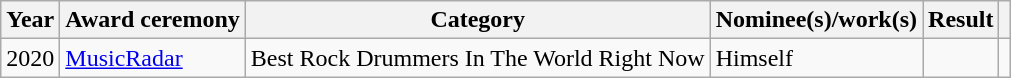<table class="wikitable sortable plainrowheaders">
<tr>
<th scope="col">Year</th>
<th scope="col">Award ceremony</th>
<th scope="col">Category</th>
<th scope="col">Nominee(s)/work(s)</th>
<th scope="col">Result</th>
<th scope="col" class="unsortable"></th>
</tr>
<tr>
<td rowspan="3">2020</td>
<td rowspan="1"><a href='#'>MusicRadar</a></td>
<td>Best Rock Drummers In The World Right Now</td>
<td>Himself</td>
<td></td>
<td style="text-align:center;"></td>
</tr>
</table>
